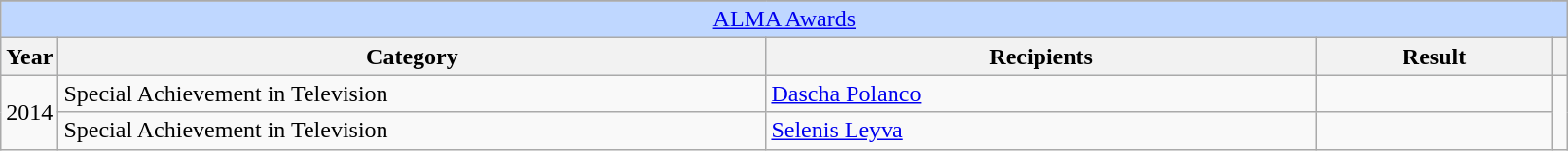<table class="wikitable plainrowheaders" style="font-size: 100%; width:85%">
<tr>
</tr>
<tr ---- bgcolor="#bfd7ff">
<td colspan=6 align=center><a href='#'>ALMA Awards</a></td>
</tr>
<tr ---- bgcolor="#ebf5ff">
<th scope="col" style="width:2%;">Year</th>
<th scope="col" style="width:45%;">Category</th>
<th scope="col" style="width:35%;">Recipients</th>
<th scope="col" style="width:15%;">Result</th>
<th scope="col" class="unsortable" style="width:1%;"></th>
</tr>
<tr>
<td rowspan=2 style="text-align:center;">2014</td>
<td>Special Achievement in Television</td>
<td><a href='#'>Dascha Polanco</a></td>
<td></td>
<td rowspan=2 style="text-align:center;"></td>
</tr>
<tr>
<td>Special Achievement in Television</td>
<td><a href='#'>Selenis Leyva</a></td>
<td></td>
</tr>
</table>
